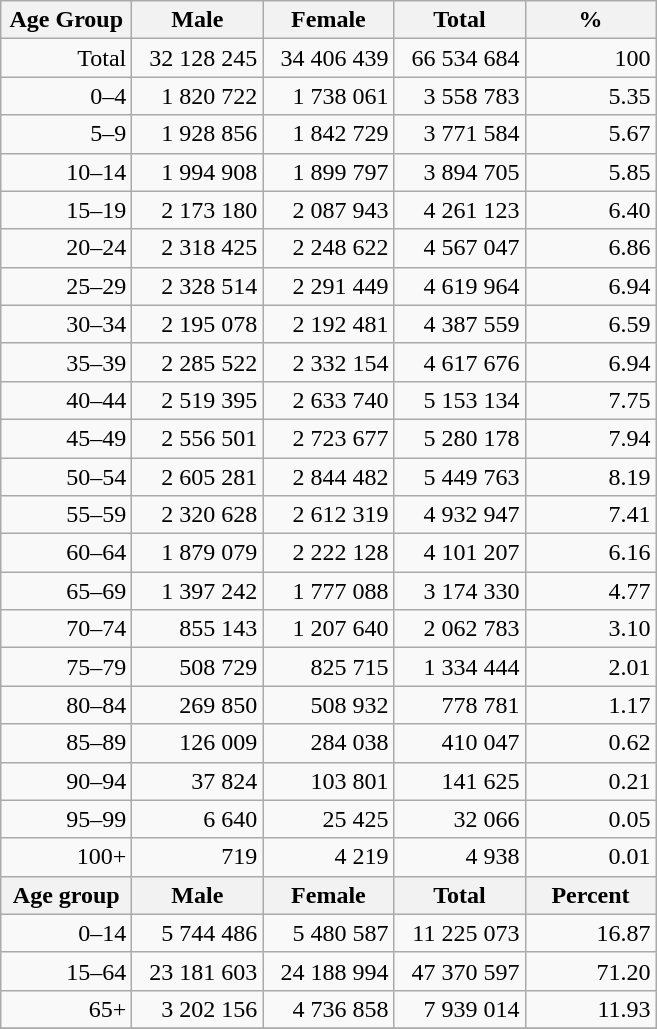<table class="wikitable">
<tr>
<th width="80pt">Age Group</th>
<th width="80pt">Male</th>
<th width="80pt">Female</th>
<th width="80pt">Total</th>
<th width="80pt">%</th>
</tr>
<tr>
<td align="right">Total</td>
<td align="right">32 128 245</td>
<td align="right">34 406 439</td>
<td align="right">66 534 684</td>
<td align="right">100</td>
</tr>
<tr>
<td align="right">0–4</td>
<td align="right">1 820 722</td>
<td align="right">1 738 061</td>
<td align="right">3 558 783</td>
<td align="right">5.35</td>
</tr>
<tr>
<td align="right">5–9</td>
<td align="right">1 928 856</td>
<td align="right">1 842 729</td>
<td align="right">3 771 584</td>
<td align="right">5.67</td>
</tr>
<tr>
<td align="right">10–14</td>
<td align="right">1 994 908</td>
<td align="right">1 899 797</td>
<td align="right">3 894 705</td>
<td align="right">5.85</td>
</tr>
<tr>
<td align="right">15–19</td>
<td align="right">2 173 180</td>
<td align="right">2 087 943</td>
<td align="right">4 261 123</td>
<td align="right">6.40</td>
</tr>
<tr>
<td align="right">20–24</td>
<td align="right">2 318 425</td>
<td align="right">2 248 622</td>
<td align="right">4 567 047</td>
<td align="right">6.86</td>
</tr>
<tr>
<td align="right">25–29</td>
<td align="right">2 328 514</td>
<td align="right">2 291 449</td>
<td align="right">4 619 964</td>
<td align="right">6.94</td>
</tr>
<tr>
<td align="right">30–34</td>
<td align="right">2 195 078</td>
<td align="right">2 192 481</td>
<td align="right">4 387 559</td>
<td align="right">6.59</td>
</tr>
<tr>
<td align="right">35–39</td>
<td align="right">2 285 522</td>
<td align="right">2 332 154</td>
<td align="right">4 617 676</td>
<td align="right">6.94</td>
</tr>
<tr>
<td align="right">40–44</td>
<td align="right">2 519 395</td>
<td align="right">2 633 740</td>
<td align="right">5 153 134</td>
<td align="right">7.75</td>
</tr>
<tr>
<td align="right">45–49</td>
<td align="right">2 556 501</td>
<td align="right">2 723 677</td>
<td align="right">5 280 178</td>
<td align="right">7.94</td>
</tr>
<tr>
<td align="right">50–54</td>
<td align="right">2 605 281</td>
<td align="right">2 844 482</td>
<td align="right">5 449 763</td>
<td align="right">8.19</td>
</tr>
<tr>
<td align="right">55–59</td>
<td align="right">2 320 628</td>
<td align="right">2 612 319</td>
<td align="right">4 932 947</td>
<td align="right">7.41</td>
</tr>
<tr>
<td align="right">60–64</td>
<td align="right">1 879 079</td>
<td align="right">2 222 128</td>
<td align="right">4 101 207</td>
<td align="right">6.16</td>
</tr>
<tr>
<td align="right">65–69</td>
<td align="right">1 397 242</td>
<td align="right">1 777 088</td>
<td align="right">3 174 330</td>
<td align="right">4.77</td>
</tr>
<tr>
<td align="right">70–74</td>
<td align="right">855 143</td>
<td align="right">1 207 640</td>
<td align="right">2 062 783</td>
<td align="right">3.10</td>
</tr>
<tr>
<td align="right">75–79</td>
<td align="right">508 729</td>
<td align="right">825 715</td>
<td align="right">1 334 444</td>
<td align="right">2.01</td>
</tr>
<tr>
<td align="right">80–84</td>
<td align="right">269 850</td>
<td align="right">508 932</td>
<td align="right">778 781</td>
<td align="right">1.17</td>
</tr>
<tr>
<td align="right">85–89</td>
<td align="right">126 009</td>
<td align="right">284 038</td>
<td align="right">410 047</td>
<td align="right">0.62</td>
</tr>
<tr>
<td align="right">90–94</td>
<td align="right">37 824</td>
<td align="right">103 801</td>
<td align="right">141 625</td>
<td align="right">0.21</td>
</tr>
<tr>
<td align="right">95–99</td>
<td align="right">6 640</td>
<td align="right">25 425</td>
<td align="right">32 066</td>
<td align="right">0.05</td>
</tr>
<tr>
<td align="right">100+</td>
<td align="right">719</td>
<td align="right">4 219</td>
<td align="right">4 938</td>
<td align="right">0.01</td>
</tr>
<tr>
<th width="50">Age group</th>
<th width="80pt">Male</th>
<th width="80">Female</th>
<th width="80">Total</th>
<th width="50">Percent</th>
</tr>
<tr>
<td align="right">0–14</td>
<td align="right">5 744 486</td>
<td align="right">5 480 587</td>
<td align="right">11 225 073</td>
<td align="right">16.87</td>
</tr>
<tr>
<td align="right">15–64</td>
<td align="right">23 181 603</td>
<td align="right">24 188 994</td>
<td align="right">47 370 597</td>
<td align="right">71.20</td>
</tr>
<tr>
<td align="right">65+</td>
<td align="right">3 202 156</td>
<td align="right">4 736 858</td>
<td align="right">7 939 014</td>
<td align="right">11.93</td>
</tr>
<tr>
</tr>
</table>
